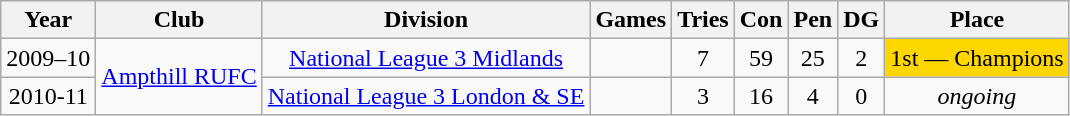<table class="wikitable">
<tr>
<th>Year</th>
<th>Club</th>
<th>Division</th>
<th>Games</th>
<th>Tries</th>
<th>Con</th>
<th>Pen</th>
<th>DG</th>
<th>Place</th>
</tr>
<tr align="center">
<td>2009–10</td>
<td rowspan=2><a href='#'>Ampthill RUFC</a></td>
<td><a href='#'>National League 3 Midlands</a></td>
<td></td>
<td>7</td>
<td>59</td>
<td>25</td>
<td>2</td>
<td bgcolor="#FFD700">1st — Champions</td>
</tr>
<tr align="center">
<td>2010-11</td>
<td><a href='#'>National League 3 London & SE</a></td>
<td></td>
<td>3</td>
<td>16</td>
<td>4</td>
<td>0</td>
<td><em>ongoing</em></td>
</tr>
</table>
